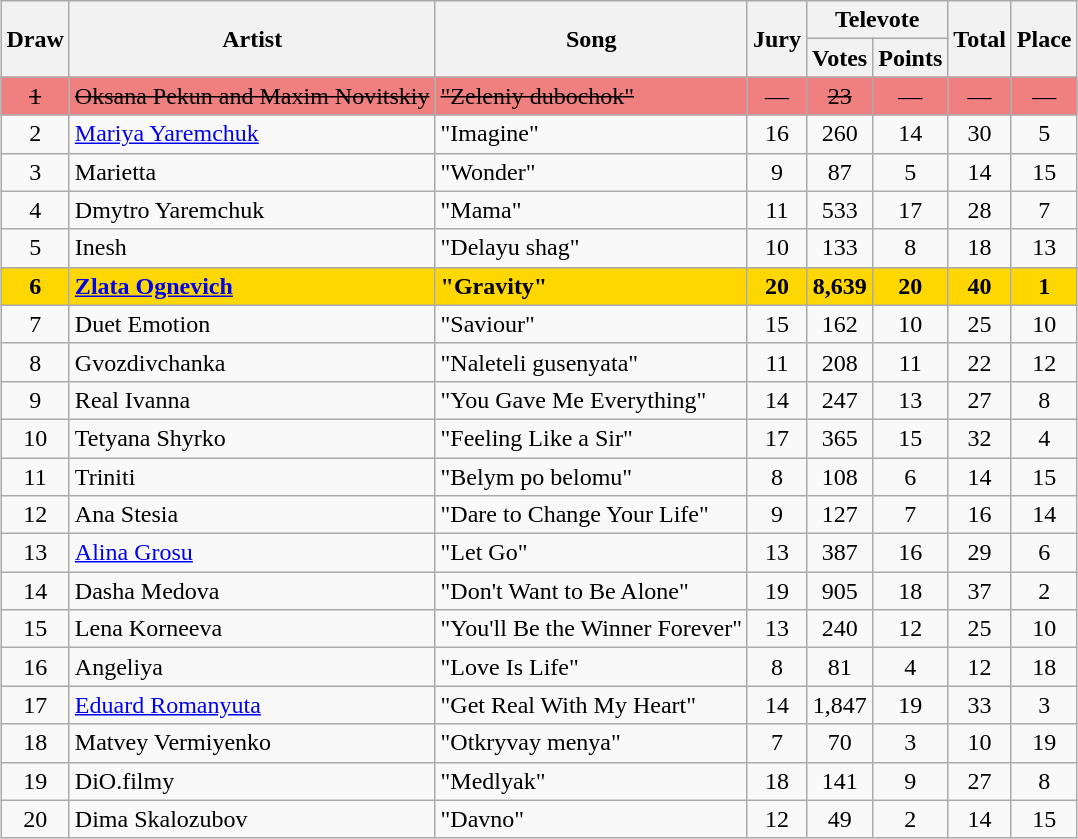<table class="sortable wikitable" style="margin: 1em auto 1em auto; text-align:center">
<tr>
<th rowspan="2">Draw</th>
<th rowspan="2">Artist</th>
<th rowspan="2">Song</th>
<th rowspan="2">Jury</th>
<th colspan="2">Televote</th>
<th rowspan="2">Total</th>
<th rowspan="2">Place</th>
</tr>
<tr>
<th>Votes</th>
<th>Points</th>
</tr>
<tr bgcolor="#F08080">
<td><s>1</s></td>
<td align="left"><s>Oksana Pekun and Maxim Novitskiy</s></td>
<td align="left"><s>"Zeleniy dubochok"</s></td>
<td data-sort-value="0">—</td>
<td><s>23</s></td>
<td data-sort-value="0">—</td>
<td data-sort-value="0">—</td>
<td data-sort-value="20">—</td>
</tr>
<tr>
<td>2</td>
<td align="left"><a href='#'>Mariya Yaremchuk</a></td>
<td align="left">"Imagine"</td>
<td>16</td>
<td>260</td>
<td>14</td>
<td>30</td>
<td>5</td>
</tr>
<tr>
<td>3</td>
<td align="left">Marietta</td>
<td align="left">"Wonder"</td>
<td>9</td>
<td>87</td>
<td>5</td>
<td>14</td>
<td>15</td>
</tr>
<tr>
<td>4</td>
<td align="left">Dmytro Yaremchuk</td>
<td align="left">"Mama"</td>
<td>11</td>
<td>533</td>
<td>17</td>
<td>28</td>
<td>7</td>
</tr>
<tr>
<td>5</td>
<td align="left">Inesh</td>
<td align="left">"Delayu shag"</td>
<td>10</td>
<td>133</td>
<td>8</td>
<td>18</td>
<td>13</td>
</tr>
<tr style="font-weight:bold; background:gold;">
<td>6</td>
<td align="left"><a href='#'>Zlata Ognevich</a></td>
<td align="left">"Gravity"</td>
<td>20</td>
<td>8,639</td>
<td>20</td>
<td>40</td>
<td>1</td>
</tr>
<tr>
<td>7</td>
<td align="left">Duet Emotion</td>
<td align="left">"Saviour"</td>
<td>15</td>
<td>162</td>
<td>10</td>
<td>25</td>
<td>10</td>
</tr>
<tr>
<td>8</td>
<td align="left">Gvozdivchanka</td>
<td align="left">"Naleteli gusenyata"</td>
<td>11</td>
<td>208</td>
<td>11</td>
<td>22</td>
<td>12</td>
</tr>
<tr>
<td>9</td>
<td align="left">Real Ivanna</td>
<td align="left">"You Gave Me Everything"</td>
<td>14</td>
<td>247</td>
<td>13</td>
<td>27</td>
<td>8</td>
</tr>
<tr>
<td>10</td>
<td align="left">Tetyana Shyrko</td>
<td align="left">"Feeling Like a Sir"</td>
<td>17</td>
<td>365</td>
<td>15</td>
<td>32</td>
<td>4</td>
</tr>
<tr>
<td>11</td>
<td align="left">Triniti</td>
<td align="left">"Belym po belomu"</td>
<td>8</td>
<td>108</td>
<td>6</td>
<td>14</td>
<td>15</td>
</tr>
<tr>
<td>12</td>
<td align="left">Ana Stesia</td>
<td align="left">"Dare to Change Your Life"</td>
<td>9</td>
<td>127</td>
<td>7</td>
<td>16</td>
<td>14</td>
</tr>
<tr>
<td>13</td>
<td align="left"><a href='#'>Alina Grosu</a></td>
<td align="left">"Let Go"</td>
<td>13</td>
<td>387</td>
<td>16</td>
<td>29</td>
<td>6</td>
</tr>
<tr>
<td>14</td>
<td align="left">Dasha Medova</td>
<td align="left">"Don't Want to Be Alone"</td>
<td>19</td>
<td>905</td>
<td>18</td>
<td>37</td>
<td>2</td>
</tr>
<tr>
<td>15</td>
<td align="left">Lena Korneeva</td>
<td align="left">"You'll Be the Winner Forever"</td>
<td>13</td>
<td>240</td>
<td>12</td>
<td>25</td>
<td>10</td>
</tr>
<tr>
<td>16</td>
<td align="left">Angeliya</td>
<td align="left">"Love Is Life"</td>
<td>8</td>
<td>81</td>
<td>4</td>
<td>12</td>
<td>18</td>
</tr>
<tr>
<td>17</td>
<td align="left"><a href='#'>Eduard Romanyuta</a></td>
<td align="left">"Get Real With My Heart"</td>
<td>14</td>
<td>1,847</td>
<td>19</td>
<td>33</td>
<td>3</td>
</tr>
<tr>
<td>18</td>
<td align="left">Matvey Vermiyenko</td>
<td align="left">"Otkryvay menya"</td>
<td>7</td>
<td>70</td>
<td>3</td>
<td>10</td>
<td>19</td>
</tr>
<tr>
<td>19</td>
<td align="left">DiO.filmy</td>
<td align="left">"Medlyak"</td>
<td>18</td>
<td>141</td>
<td>9</td>
<td>27</td>
<td>8</td>
</tr>
<tr>
<td>20</td>
<td align="left">Dima Skalozubov</td>
<td align="left">"Davno"</td>
<td>12</td>
<td>49</td>
<td>2</td>
<td>14</td>
<td>15</td>
</tr>
</table>
